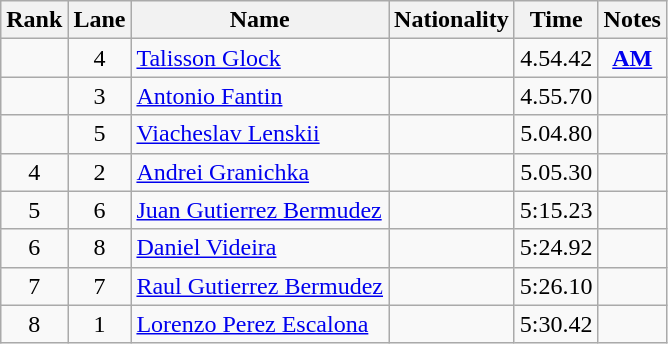<table class="wikitable sortable" style="text-align:center">
<tr>
<th>Rank</th>
<th>Lane</th>
<th>Name</th>
<th>Nationality</th>
<th>Time</th>
<th>Notes</th>
</tr>
<tr>
<td></td>
<td>4</td>
<td align=left><a href='#'>Talisson Glock</a></td>
<td align="left"></td>
<td>4.54.42</td>
<td><strong><a href='#'>AM</a></strong></td>
</tr>
<tr>
<td></td>
<td>3</td>
<td align=left><a href='#'>Antonio Fantin</a></td>
<td align=left></td>
<td>4.55.70</td>
<td></td>
</tr>
<tr>
<td></td>
<td>5</td>
<td align=left><a href='#'>Viacheslav Lenskii</a></td>
<td align=left></td>
<td>5.04.80</td>
<td></td>
</tr>
<tr>
<td>4</td>
<td>2</td>
<td align=left><a href='#'>Andrei Granichka</a></td>
<td align=left></td>
<td>5.05.30</td>
<td></td>
</tr>
<tr>
<td>5</td>
<td>6</td>
<td align=left><a href='#'>Juan Gutierrez Bermudez</a></td>
<td align=left></td>
<td>5:15.23</td>
<td></td>
</tr>
<tr>
<td>6</td>
<td>8</td>
<td align=left><a href='#'>Daniel Videira</a></td>
<td align=left></td>
<td>5:24.92</td>
<td align=left></td>
</tr>
<tr>
<td>7</td>
<td>7</td>
<td align=left><a href='#'>Raul Gutierrez Bermudez</a></td>
<td align=left></td>
<td>5:26.10</td>
<td align=left></td>
</tr>
<tr>
<td>8</td>
<td>1</td>
<td align=left><a href='#'>Lorenzo Perez Escalona</a></td>
<td align=left></td>
<td>5:30.42</td>
<td></td>
</tr>
</table>
